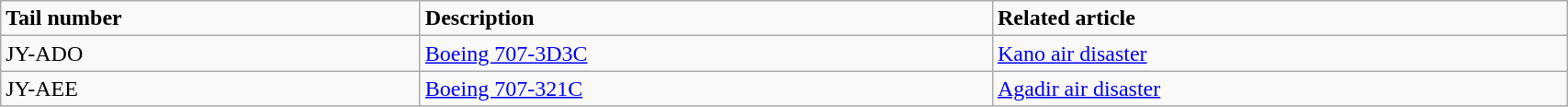<table class="wikitable" width="90%">
<tr>
<td><strong>Tail number</strong></td>
<td><strong>Description</strong></td>
<td><strong>Related article</strong></td>
</tr>
<tr>
<td>JY-ADO</td>
<td><a href='#'>Boeing 707-3D3C</a></td>
<td><a href='#'>Kano air disaster</a></td>
</tr>
<tr>
<td>JY-AEE</td>
<td><a href='#'>Boeing 707-321C</a></td>
<td><a href='#'>Agadir air disaster</a></td>
</tr>
</table>
